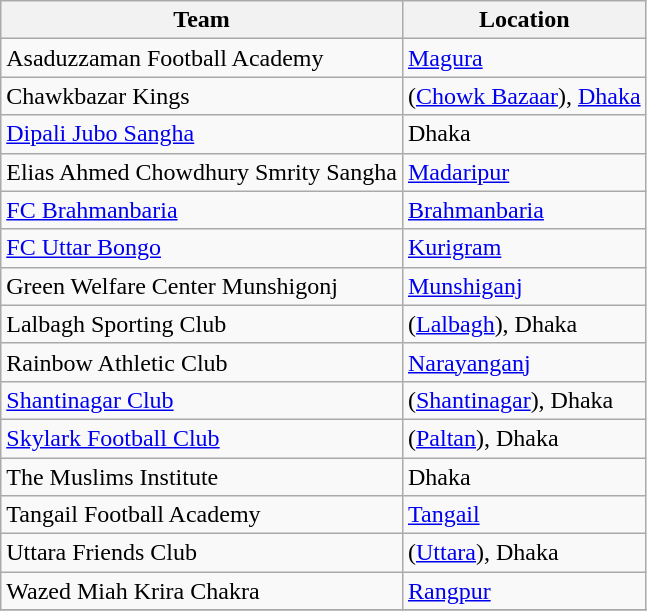<table class="wikitable sortable" style="text-align:left;">
<tr>
<th>Team</th>
<th>Location</th>
</tr>
<tr>
<td>Asaduzzaman Football Academy</td>
<td><a href='#'>Magura</a></td>
</tr>
<tr>
<td>Chawkbazar Kings</td>
<td>(<a href='#'>Chowk Bazaar</a>), <a href='#'>Dhaka</a></td>
</tr>
<tr>
<td><a href='#'>Dipali Jubo Sangha</a></td>
<td>Dhaka</td>
</tr>
<tr>
<td>Elias Ahmed Chowdhury Smrity Sangha</td>
<td><a href='#'>Madaripur</a></td>
</tr>
<tr>
<td><a href='#'>FC Brahmanbaria</a></td>
<td><a href='#'>Brahmanbaria</a></td>
</tr>
<tr>
<td><a href='#'>FC Uttar Bongo</a></td>
<td><a href='#'>Kurigram</a></td>
</tr>
<tr>
<td>Green Welfare Center Munshigonj</td>
<td><a href='#'>Munshiganj</a></td>
</tr>
<tr>
<td>Lalbagh Sporting Club</td>
<td>(<a href='#'>Lalbagh</a>), Dhaka</td>
</tr>
<tr>
<td>Rainbow Athletic Club</td>
<td><a href='#'>Narayanganj</a></td>
</tr>
<tr>
<td><a href='#'>Shantinagar Club</a></td>
<td>(<a href='#'>Shantinagar</a>), Dhaka</td>
</tr>
<tr>
<td><a href='#'>Skylark Football Club</a></td>
<td>(<a href='#'>Paltan</a>), Dhaka</td>
</tr>
<tr>
<td>The Muslims Institute</td>
<td>Dhaka</td>
</tr>
<tr>
<td>Tangail Football Academy</td>
<td><a href='#'>Tangail</a></td>
</tr>
<tr>
<td>Uttara Friends Club</td>
<td>(<a href='#'>Uttara</a>), Dhaka</td>
</tr>
<tr>
<td>Wazed Miah Krira Chakra</td>
<td><a href='#'>Rangpur</a></td>
</tr>
<tr>
</tr>
</table>
